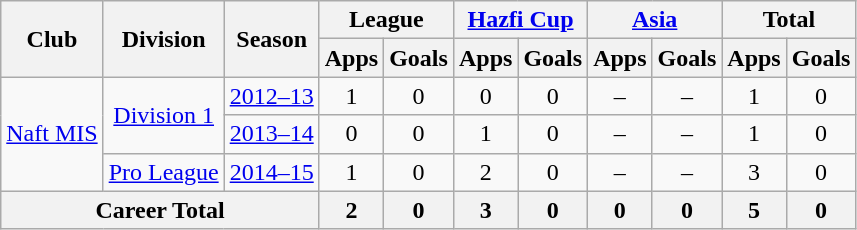<table class="wikitable" style="text-align: center;">
<tr>
<th rowspan="2">Club</th>
<th rowspan="2">Division</th>
<th rowspan="2">Season</th>
<th colspan="2">League</th>
<th colspan="2"><a href='#'>Hazfi Cup</a></th>
<th colspan="2"><a href='#'>Asia</a></th>
<th colspan="2">Total</th>
</tr>
<tr>
<th>Apps</th>
<th>Goals</th>
<th>Apps</th>
<th>Goals</th>
<th>Apps</th>
<th>Goals</th>
<th>Apps</th>
<th>Goals</th>
</tr>
<tr>
<td rowspan="3"><a href='#'>Naft MIS</a></td>
<td rowspan="2"><a href='#'>Division 1</a></td>
<td><a href='#'>2012–13</a></td>
<td>1</td>
<td>0</td>
<td>0</td>
<td>0</td>
<td>–</td>
<td>–</td>
<td>1</td>
<td>0</td>
</tr>
<tr>
<td><a href='#'>2013–14</a></td>
<td>0</td>
<td>0</td>
<td>1</td>
<td>0</td>
<td>–</td>
<td>–</td>
<td>1</td>
<td>0</td>
</tr>
<tr>
<td><a href='#'>Pro League</a></td>
<td><a href='#'>2014–15</a></td>
<td>1</td>
<td>0</td>
<td>2</td>
<td>0</td>
<td>–</td>
<td>–</td>
<td>3</td>
<td>0</td>
</tr>
<tr>
<th colspan=3>Career Total</th>
<th>2</th>
<th>0</th>
<th>3</th>
<th>0</th>
<th>0</th>
<th>0</th>
<th>5</th>
<th>0</th>
</tr>
</table>
